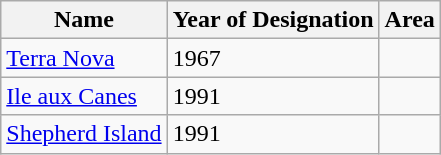<table class="wikitable sortable" margin:auto;">
<tr>
<th>Name</th>
<th>Year of Designation</th>
<th>Area</th>
</tr>
<tr>
<td><a href='#'>Terra Nova</a></td>
<td>1967</td>
<td align=right></td>
</tr>
<tr>
<td><a href='#'>Ile aux Canes</a></td>
<td>1991</td>
<td align=right></td>
</tr>
<tr>
<td><a href='#'>Shepherd Island</a></td>
<td>1991</td>
<td align=right></td>
</tr>
</table>
